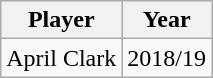<table class="wikitable">
<tr>
<th>Player</th>
<th>Year</th>
</tr>
<tr>
<td>April Clark</td>
<td>2018/19</td>
</tr>
</table>
